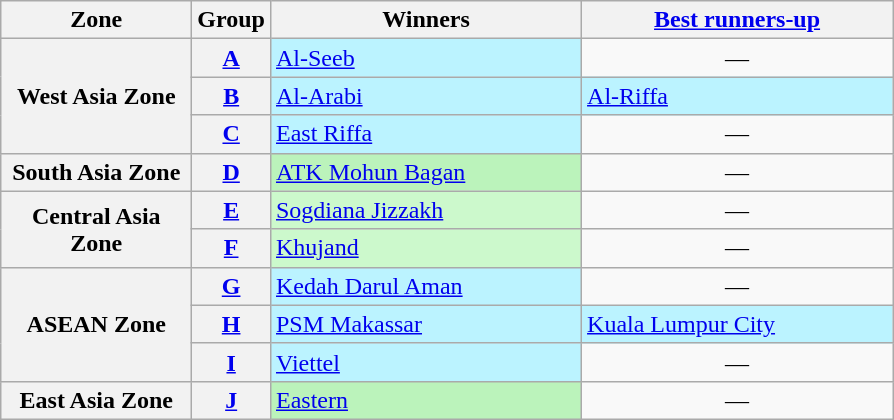<table class="wikitable">
<tr>
<th width=120>Zone</th>
<th>Group</th>
<th width=200>Winners</th>
<th width=200><a href='#'>Best runners-up</a></th>
</tr>
<tr>
<th rowspan=3>West Asia Zone</th>
<th><a href='#'>A</a></th>
<td bgcolor=#BBF3FF> <a href='#'>Al-Seeb</a></td>
<td align=center>—</td>
</tr>
<tr>
<th><a href='#'>B</a></th>
<td bgcolor=#BBF3FF> <a href='#'>Al-Arabi</a></td>
<td bgcolor=#BBF3FF> <a href='#'>Al-Riffa</a></td>
</tr>
<tr>
<th><a href='#'>C</a></th>
<td bgcolor=#BBF3FF> <a href='#'>East Riffa</a></td>
<td align=center>—</td>
</tr>
<tr>
<th>South Asia Zone</th>
<th><a href='#'>D</a></th>
<td bgcolor=#BBF3BB> <a href='#'>ATK Mohun Bagan</a></td>
<td align=center>—</td>
</tr>
<tr>
<th rowspan=2>Central Asia Zone</th>
<th><a href='#'>E</a></th>
<td bgcolor=#CCF9CC> <a href='#'>Sogdiana Jizzakh</a></td>
<td align=center>—</td>
</tr>
<tr>
<th><a href='#'>F</a></th>
<td bgcolor=#CCF9CC> <a href='#'>Khujand</a></td>
<td align=center>—</td>
</tr>
<tr>
<th rowspan=3>ASEAN Zone</th>
<th><a href='#'>G</a></th>
<td bgcolor=#BBF3FF> <a href='#'>Kedah Darul Aman</a></td>
<td align=center>—</td>
</tr>
<tr>
<th><a href='#'>H</a></th>
<td bgcolor=#BBF3FF> <a href='#'>PSM Makassar</a></td>
<td bgcolor=#BBF3FF> <a href='#'>Kuala Lumpur City</a></td>
</tr>
<tr>
<th><a href='#'>I</a></th>
<td bgcolor=#BBF3FF> <a href='#'>Viettel</a></td>
<td align=center>—</td>
</tr>
<tr>
<th>East Asia Zone</th>
<th><a href='#'>J</a></th>
<td bgcolor=#BBF3BB> <a href='#'>Eastern</a></td>
<td align=center>—</td>
</tr>
</table>
